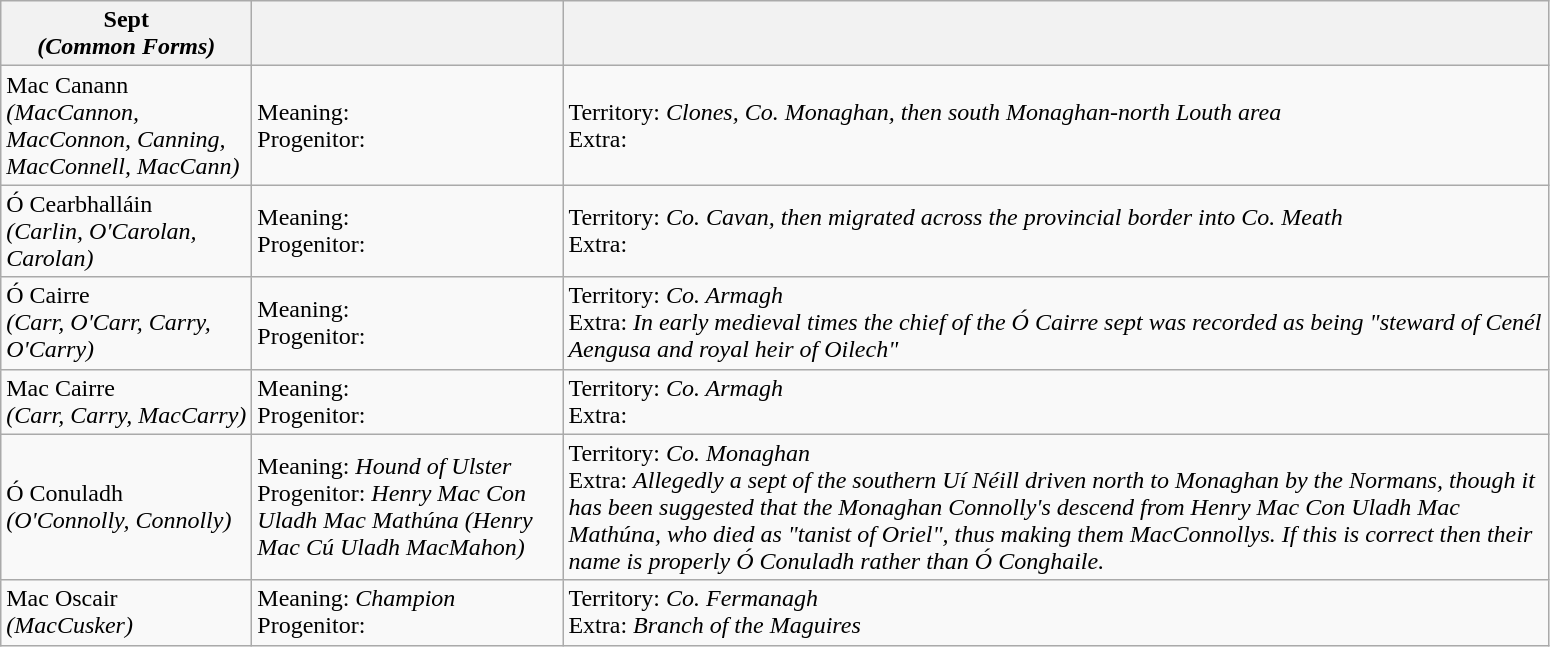<table class="wikitable">
<tr>
<th width="160"><strong>Sept</strong><br><strong><em>(Common Forms)</em></strong></th>
<th width="200"></th>
<th width="650"></th>
</tr>
<tr>
<td>Mac Canann<br><em>(MacCannon, MacConnon, Canning, MacConnell, MacCann)</em></td>
<td>Meaning:<br>Progenitor:</td>
<td>Territory: <em>Clones, Co. Monaghan, then south Monaghan-north Louth area</em><br>Extra:</td>
</tr>
<tr>
<td>Ó Cearbhalláin<br><em>(Carlin, O'Carolan, Carolan)</em></td>
<td>Meaning:<br>Progenitor:</td>
<td>Territory: <em>Co. Cavan, then migrated across the provincial border into Co. Meath</em><br>Extra:</td>
</tr>
<tr>
<td>Ó Cairre<br><em>(Carr, O'Carr, Carry, O'Carry)</em></td>
<td>Meaning:<br>Progenitor:</td>
<td>Territory: <em>Co. Armagh</em><br>Extra: <em>In early medieval times the chief of the Ó Cairre sept was recorded as being "steward of Cenél Aengusa and royal heir of Oilech"</em></td>
</tr>
<tr>
<td>Mac Cairre<br><em>(Carr, Carry, MacCarry)</em></td>
<td>Meaning:<br>Progenitor:</td>
<td>Territory: <em>Co. Armagh</em><br>Extra:</td>
</tr>
<tr>
<td>Ó Conuladh<br><em>(O'Connolly, Connolly)</em></td>
<td>Meaning: <em>Hound of Ulster</em><br>Progenitor: <em>Henry Mac Con Uladh Mac Mathúna (Henry Mac Cú Uladh MacMahon)</em></td>
<td>Territory: <em>Co. Monaghan</em><br>Extra: <em>Allegedly a sept of the southern Uí Néill driven north to Monaghan by the Normans, though it has been suggested that the Monaghan Connolly's descend from Henry Mac Con Uladh Mac Mathúna, who died as "tanist of Oriel", thus making them MacConnollys. If this is correct then their name is properly Ó Conuladh rather than Ó Conghaile.</em></td>
</tr>
<tr>
<td>Mac Oscair<br><em>(MacCusker)</em></td>
<td>Meaning: <em>Champion</em><br>Progenitor:</td>
<td>Territory: <em>Co. Fermanagh</em><br>Extra: <em>Branch of the Maguires</em></td>
</tr>
</table>
